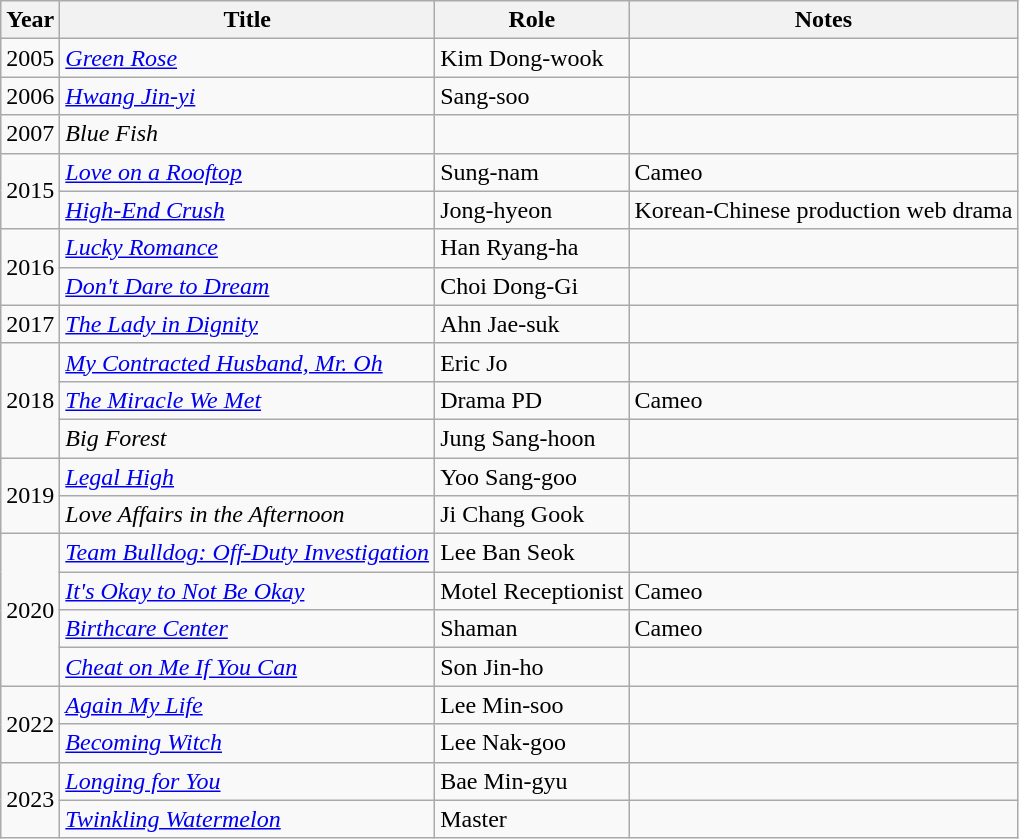<table class="wikitable">
<tr>
<th>Year</th>
<th>Title</th>
<th>Role</th>
<th>Notes</th>
</tr>
<tr>
<td>2005</td>
<td><em><a href='#'>Green Rose</a></em></td>
<td>Kim Dong-wook</td>
<td></td>
</tr>
<tr>
<td>2006</td>
<td><em><a href='#'>Hwang Jin-yi</a></em></td>
<td>Sang-soo</td>
<td></td>
</tr>
<tr>
<td>2007</td>
<td><em>Blue Fish</em></td>
<td></td>
<td></td>
</tr>
<tr>
<td rowspan=2>2015</td>
<td><em><a href='#'>Love on a Rooftop</a></em></td>
<td>Sung-nam</td>
<td>Cameo</td>
</tr>
<tr>
<td><em><a href='#'>High-End Crush</a></em></td>
<td>Jong-hyeon</td>
<td>Korean-Chinese production web drama</td>
</tr>
<tr>
<td rowspan=2>2016</td>
<td><em><a href='#'>Lucky Romance</a></em></td>
<td>Han Ryang-ha</td>
<td></td>
</tr>
<tr>
<td><em><a href='#'>Don't Dare to Dream</a></em></td>
<td>Choi Dong-Gi</td>
<td></td>
</tr>
<tr>
<td>2017</td>
<td><em><a href='#'>The Lady in Dignity</a></em></td>
<td>Ahn Jae-suk</td>
<td></td>
</tr>
<tr>
<td rowspan=3>2018</td>
<td><em><a href='#'>My Contracted Husband, Mr. Oh</a></em></td>
<td>Eric Jo</td>
<td></td>
</tr>
<tr>
<td><em><a href='#'>The Miracle We Met</a></em></td>
<td>Drama PD</td>
<td>Cameo</td>
</tr>
<tr>
<td><em>Big Forest</em></td>
<td>Jung Sang-hoon</td>
<td></td>
</tr>
<tr>
<td rowspan=2>2019</td>
<td><em><a href='#'>Legal High</a></em></td>
<td>Yoo Sang-goo</td>
<td></td>
</tr>
<tr>
<td><em>Love Affairs in the Afternoon</em></td>
<td>Ji Chang Gook</td>
<td></td>
</tr>
<tr>
<td rowspan=4>2020</td>
<td><em><a href='#'>Team Bulldog: Off-Duty Investigation</a></em></td>
<td>Lee Ban Seok</td>
<td></td>
</tr>
<tr>
<td><em><a href='#'>It's Okay to Not Be Okay</a></em></td>
<td>Motel Receptionist</td>
<td>Cameo</td>
</tr>
<tr>
<td><em><a href='#'>Birthcare Center</a></em></td>
<td>Shaman</td>
<td>Cameo</td>
</tr>
<tr>
<td><em><a href='#'>Cheat on Me If You Can</a></em></td>
<td>Son Jin-ho</td>
<td></td>
</tr>
<tr>
<td rowspan=2>2022</td>
<td><em><a href='#'>Again My Life</a></em></td>
<td>Lee Min-soo</td>
<td></td>
</tr>
<tr>
<td><em><a href='#'>Becoming Witch</a></em></td>
<td>Lee Nak-goo</td>
<td></td>
</tr>
<tr>
<td rowspan=2>2023</td>
<td><em><a href='#'>Longing for You</a></em></td>
<td>Bae Min-gyu</td>
<td></td>
</tr>
<tr>
<td><em><a href='#'>Twinkling Watermelon</a></em></td>
<td>Master</td>
<td></td>
</tr>
</table>
